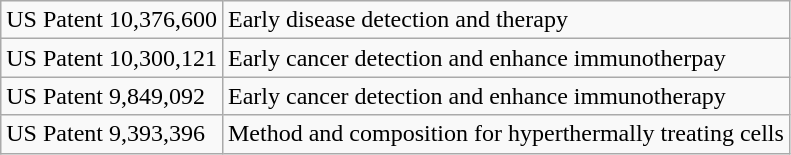<table class="wikitable">
<tr>
<td>US Patent 10,376,600</td>
<td>Early disease detection and therapy</td>
</tr>
<tr>
<td>US Patent 10,300,121</td>
<td>Early cancer detection and enhance immunotherpay</td>
</tr>
<tr>
<td>US Patent 9,849,092</td>
<td>Early cancer detection and enhance immunotherapy</td>
</tr>
<tr>
<td>US Patent 9,393,396</td>
<td>Method and composition for hyperthermally treating cells</td>
</tr>
</table>
